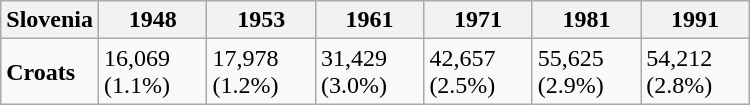<table class="wikitable" style="margin-left: auto; margin-right: auto; border: none; width: 500px">
<tr>
<th scope="col">Slovenia</th>
<th scope="col">1948</th>
<th scope="col">1953</th>
<th scope="col">1961</th>
<th scope="col">1971</th>
<th scope="col">1981</th>
<th scope="col">1991</th>
</tr>
<tr>
<td><strong>Croats</strong></td>
<td>16,069 (1.1%)</td>
<td>17,978 (1.2%)</td>
<td>31,429 (3.0%)</td>
<td>42,657 (2.5%)</td>
<td>55,625 (2.9%)</td>
<td>54,212 (2.8%)</td>
</tr>
</table>
